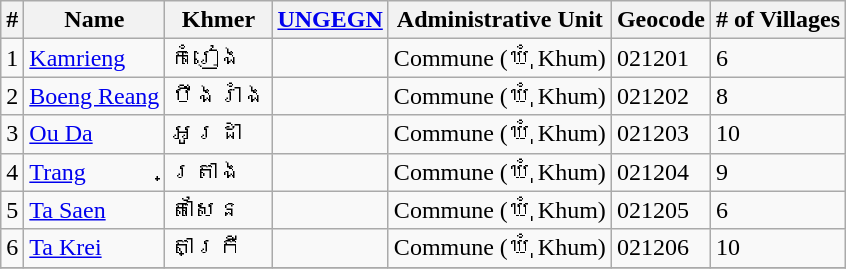<table class="wikitable sortable">
<tr>
<th>#</th>
<th>Name</th>
<th>Khmer</th>
<th><a href='#'>UNGEGN</a></th>
<th>Administrative Unit</th>
<th>Geocode</th>
<th># of Villages</th>
</tr>
<tr>
<td>1</td>
<td><a href='#'>Kamrieng</a></td>
<td>កំរៀង</td>
<td></td>
<td>Commune (ឃុំ Khum)</td>
<td>021201</td>
<td>6</td>
</tr>
<tr>
<td>2</td>
<td><a href='#'>Boeng Reang</a></td>
<td>បឹងរាំង</td>
<td></td>
<td>Commune (ឃុំ Khum)</td>
<td>021202</td>
<td>8</td>
</tr>
<tr>
<td>3</td>
<td><a href='#'>Ou Da</a></td>
<td>អូរដា</td>
<td></td>
<td>Commune (ឃុំ Khum)</td>
<td>021203</td>
<td>10</td>
</tr>
<tr>
<td>4</td>
<td><a href='#'>Trang</a></td>
<td>ត្រាង</td>
<td></td>
<td>Commune (ឃុំ Khum)</td>
<td>021204</td>
<td>9</td>
</tr>
<tr>
<td>5</td>
<td><a href='#'>Ta Saen</a></td>
<td>តាសែន</td>
<td></td>
<td>Commune (ឃុំ Khum)</td>
<td>021205</td>
<td>6</td>
</tr>
<tr>
<td>6</td>
<td><a href='#'>Ta Krei</a></td>
<td>តាក្រី</td>
<td></td>
<td>Commune (ឃុំ Khum)</td>
<td>021206</td>
<td>10</td>
</tr>
<tr>
</tr>
</table>
